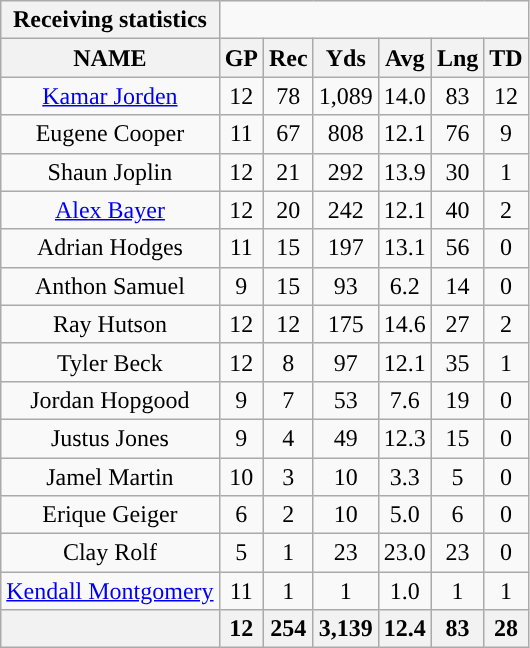<table class="wikitable sortable" style="text-align:center;">
<tr>
<th style="text-align:center; ">Receiving statistics</th>
</tr>
<tr>
<th>NAME</th>
<th>GP</th>
<th>Rec</th>
<th>Yds</th>
<th>Avg</th>
<th>Lng</th>
<th>TD</th>
</tr>
<tr>
<td><a href='#'>Kamar Jorden</a></td>
<td>12</td>
<td>78</td>
<td>1,089</td>
<td>14.0</td>
<td>83</td>
<td>12</td>
</tr>
<tr>
<td>Eugene Cooper</td>
<td>11</td>
<td>67</td>
<td>808</td>
<td>12.1</td>
<td>76</td>
<td>9</td>
</tr>
<tr>
<td>Shaun Joplin</td>
<td>12</td>
<td>21</td>
<td>292</td>
<td>13.9</td>
<td>30</td>
<td>1</td>
</tr>
<tr>
<td><a href='#'>Alex Bayer</a></td>
<td>12</td>
<td>20</td>
<td>242</td>
<td>12.1</td>
<td>40</td>
<td>2</td>
</tr>
<tr>
<td>Adrian Hodges</td>
<td>11</td>
<td>15</td>
<td>197</td>
<td>13.1</td>
<td>56</td>
<td>0</td>
</tr>
<tr>
<td>Anthon Samuel</td>
<td>9</td>
<td>15</td>
<td>93</td>
<td>6.2</td>
<td>14</td>
<td>0</td>
</tr>
<tr>
<td>Ray Hutson</td>
<td>12</td>
<td>12</td>
<td>175</td>
<td>14.6</td>
<td>27</td>
<td>2</td>
</tr>
<tr>
<td>Tyler Beck</td>
<td>12</td>
<td>8</td>
<td>97</td>
<td>12.1</td>
<td>35</td>
<td>1</td>
</tr>
<tr>
<td>Jordan Hopgood</td>
<td>9</td>
<td>7</td>
<td>53</td>
<td>7.6</td>
<td>19</td>
<td>0</td>
</tr>
<tr>
<td>Justus Jones</td>
<td>9</td>
<td>4</td>
<td>49</td>
<td>12.3</td>
<td>15</td>
<td>0</td>
</tr>
<tr>
<td>Jamel Martin</td>
<td>10</td>
<td>3</td>
<td>10</td>
<td>3.3</td>
<td>5</td>
<td>0</td>
</tr>
<tr>
<td>Erique Geiger</td>
<td>6</td>
<td>2</td>
<td>10</td>
<td>5.0</td>
<td>6</td>
<td>0</td>
</tr>
<tr>
<td>Clay Rolf</td>
<td>5</td>
<td>1</td>
<td>23</td>
<td>23.0</td>
<td>23</td>
<td>0</td>
</tr>
<tr>
<td><a href='#'>Kendall Montgomery</a></td>
<td>11</td>
<td>1</td>
<td>1</td>
<td>1.0</td>
<td>1</td>
<td>1</td>
</tr>
<tr>
<th colspan="1"></th>
<th>12</th>
<th>254</th>
<th>3,139</th>
<th>12.4</th>
<th>83</th>
<th>28</th>
</tr>
</table>
